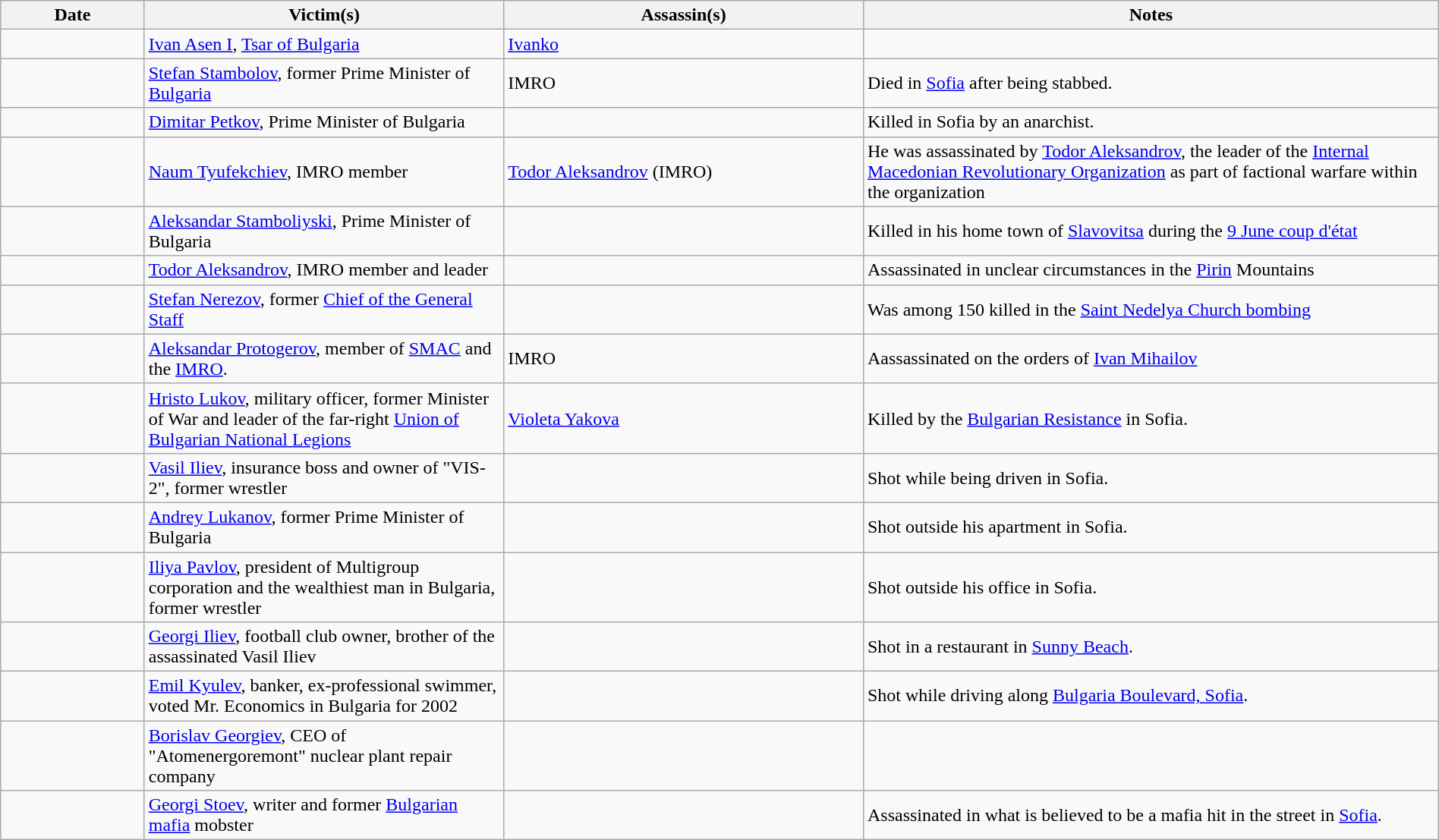<table class="wikitable sortable" style="width:100%">
<tr>
<th style="width:10%">Date</th>
<th style="width:25%">Victim(s)</th>
<th style="width:25%">Assassin(s)</th>
<th style="width:40%">Notes</th>
</tr>
<tr>
<td></td>
<td><a href='#'>Ivan Asen I</a>, <a href='#'>Tsar of Bulgaria</a></td>
<td><a href='#'>Ivanko</a></td>
<td></td>
</tr>
<tr>
<td></td>
<td><a href='#'>Stefan Stambolov</a>, former Prime Minister of <a href='#'>Bulgaria</a></td>
<td>IMRO</td>
<td>Died in <a href='#'>Sofia</a> after being stabbed.</td>
</tr>
<tr>
<td></td>
<td><a href='#'>Dimitar Petkov</a>, Prime Minister of Bulgaria</td>
<td></td>
<td>Killed in Sofia by an anarchist.</td>
</tr>
<tr>
<td></td>
<td><a href='#'>Naum Tyufekchiev</a>, IMRO member</td>
<td><a href='#'>Todor Aleksandrov</a> (IMRO)</td>
<td>He was assassinated by <a href='#'>Todor Aleksandrov</a>, the leader of the <a href='#'>Internal Macedonian Revolutionary Organization</a> as part of factional warfare within the organization</td>
</tr>
<tr>
<td></td>
<td><a href='#'>Aleksandar Stamboliyski</a>, Prime Minister of Bulgaria</td>
<td></td>
<td>Killed in his home town of <a href='#'>Slavovitsa</a> during the <a href='#'>9 June coup d'état</a></td>
</tr>
<tr>
<td></td>
<td><a href='#'>Todor Aleksandrov</a>, IMRO member and leader</td>
<td></td>
<td>Assassinated in unclear circumstances in the <a href='#'>Pirin</a> Mountains</td>
</tr>
<tr>
<td></td>
<td><a href='#'>Stefan Nerezov</a>, former <a href='#'>Chief of the General Staff</a></td>
<td></td>
<td>Was among 150 killed in the <a href='#'>Saint Nedelya Church bombing</a></td>
</tr>
<tr>
<td></td>
<td><a href='#'>Aleksandar Protogerov</a>, member of <a href='#'>SMAC</a> and the <a href='#'>IMRO</a>.</td>
<td>IMRO</td>
<td>Aassassinated on the orders of <a href='#'>Ivan Mihailov</a></td>
</tr>
<tr>
<td></td>
<td><a href='#'>Hristo Lukov</a>, military officer, former Minister of War and leader of the far-right <a href='#'>Union of Bulgarian National Legions</a></td>
<td><a href='#'>Violeta Yakova</a></td>
<td>Killed by the <a href='#'>Bulgarian Resistance</a> in Sofia.</td>
</tr>
<tr>
<td></td>
<td><a href='#'>Vasil Iliev</a>, insurance boss and owner of "VIS-2", former wrestler</td>
<td></td>
<td>Shot while being driven in Sofia.</td>
</tr>
<tr>
<td></td>
<td><a href='#'>Andrey Lukanov</a>, former Prime Minister of Bulgaria</td>
<td></td>
<td>Shot outside his apartment in Sofia.</td>
</tr>
<tr>
<td></td>
<td><a href='#'>Iliya Pavlov</a>, president of Multigroup corporation and the wealthiest man in Bulgaria, former wrestler</td>
<td></td>
<td>Shot outside his office in Sofia.</td>
</tr>
<tr>
<td></td>
<td><a href='#'>Georgi Iliev</a>, football club owner, brother of the assassinated Vasil Iliev</td>
<td></td>
<td>Shot in a restaurant in <a href='#'>Sunny Beach</a>.</td>
</tr>
<tr>
<td></td>
<td><a href='#'>Emil Kyulev</a>, banker, ex-professional swimmer, voted Mr. Economics in Bulgaria for 2002</td>
<td></td>
<td>Shot while driving along <a href='#'>Bulgaria Boulevard, Sofia</a>.</td>
</tr>
<tr>
<td></td>
<td><a href='#'>Borislav Georgiev</a>, CEO of "Atomenergoremont" nuclear plant repair company</td>
<td></td>
<td></td>
</tr>
<tr>
<td></td>
<td><a href='#'>Georgi Stoev</a>, writer and former <a href='#'>Bulgarian mafia</a> mobster</td>
<td></td>
<td>Assassinated in what is believed to be a mafia hit in the street in <a href='#'>Sofia</a>.</td>
</tr>
</table>
